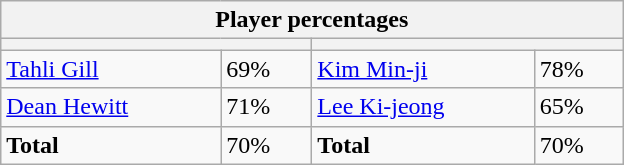<table class="wikitable">
<tr>
<th colspan=4 width=400>Player percentages</th>
</tr>
<tr>
<th colspan=2 width=200 style="white-space:nowrap;"></th>
<th colspan=2 width=200 style="white-space:nowrap;"></th>
</tr>
<tr>
<td><a href='#'>Tahli Gill</a></td>
<td>69%</td>
<td><a href='#'>Kim Min-ji</a></td>
<td>78%</td>
</tr>
<tr>
<td><a href='#'>Dean Hewitt</a></td>
<td>71%</td>
<td><a href='#'>Lee Ki-jeong</a></td>
<td>65%</td>
</tr>
<tr>
<td><strong>Total</strong></td>
<td>70%</td>
<td><strong>Total</strong></td>
<td>70%</td>
</tr>
</table>
